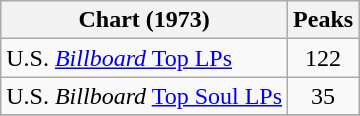<table class="wikitable">
<tr>
<th>Chart (1973)</th>
<th>Peaks<br></th>
</tr>
<tr>
<td>U.S. <a href='#'><em>Billboard</em> Top LPs</a></td>
<td align="center">122</td>
</tr>
<tr>
<td>U.S. <em>Billboard</em> <a href='#'>Top Soul LPs</a></td>
<td align="center">35</td>
</tr>
<tr>
</tr>
</table>
